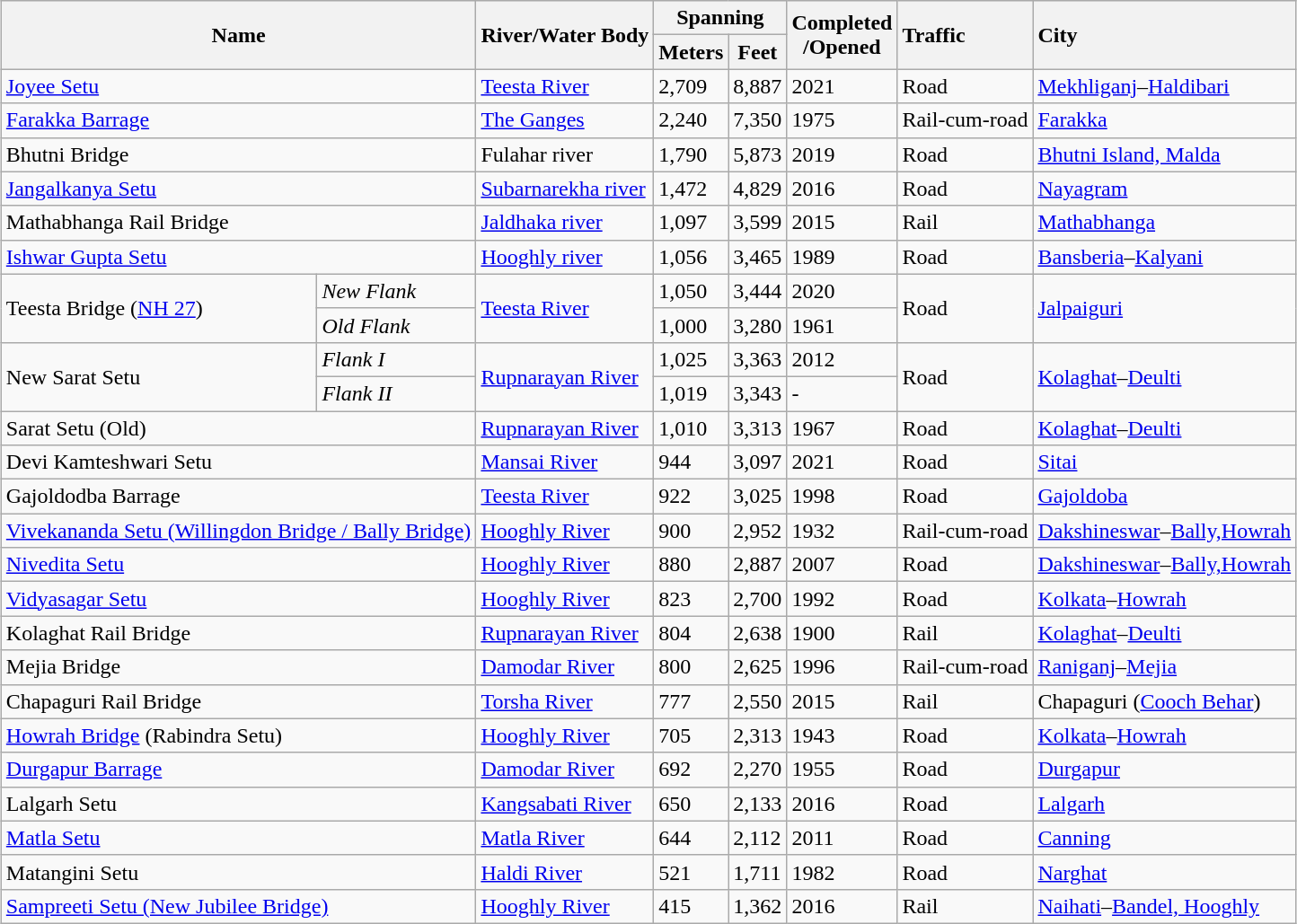<table class="wikitable sortable" style="margin:auto;">
<tr style="background:#efefef;">
<th colspan="2" rowspan="2">Name</th>
<th rowspan=2 style="text-align:left;">River/Water Body</th>
<th colspan="2">Spanning</th>
<th rowspan="2">Completed <br>/Opened</th>
<th rowspan=2 style="text-align:left;">Traffic</th>
<th rowspan=2 style="text-align:left;">City</th>
</tr>
<tr>
<th>Meters</th>
<th>Feet</th>
</tr>
<tr>
<td colspan="2"><a href='#'>Joyee Setu</a></td>
<td><a href='#'>Teesta River</a></td>
<td>2,709</td>
<td>8,887</td>
<td>2021</td>
<td>Road</td>
<td><a href='#'>Mekhliganj</a>–<a href='#'>Haldibari</a></td>
</tr>
<tr>
<td colspan="2"><a href='#'>Farakka Barrage</a></td>
<td><a href='#'>The Ganges</a></td>
<td>2,240</td>
<td>7,350</td>
<td>1975</td>
<td>Rail-cum-road</td>
<td><a href='#'>Farakka</a></td>
</tr>
<tr>
<td colspan="2">Bhutni Bridge</td>
<td>Fulahar river</td>
<td>1,790</td>
<td>5,873</td>
<td>2019</td>
<td>Road</td>
<td><a href='#'>Bhutni Island, Malda</a></td>
</tr>
<tr>
<td colspan="2"><a href='#'>Jangalkanya Setu</a></td>
<td><a href='#'>Subarnarekha river</a></td>
<td>1,472</td>
<td>4,829</td>
<td>2016</td>
<td>Road</td>
<td><a href='#'>Nayagram</a></td>
</tr>
<tr>
<td colspan="2">Mathabhanga Rail Bridge</td>
<td><a href='#'>Jaldhaka river</a></td>
<td>1,097</td>
<td>3,599</td>
<td>2015</td>
<td>Rail</td>
<td><a href='#'>Mathabhanga</a></td>
</tr>
<tr>
<td colspan="2"><a href='#'>Ishwar Gupta Setu</a></td>
<td><a href='#'>Hooghly river</a></td>
<td>1,056</td>
<td>3,465</td>
<td>1989</td>
<td>Road</td>
<td><a href='#'>Bansberia</a>–<a href='#'>Kalyani</a></td>
</tr>
<tr>
<td rowspan="2">Teesta Bridge (<a href='#'>NH 27</a>)</td>
<td><em>New Flank</em></td>
<td rowspan="2"><a href='#'>Teesta River</a></td>
<td>1,050</td>
<td>3,444</td>
<td>2020</td>
<td rowspan="2">Road</td>
<td rowspan="2"><a href='#'>Jalpaiguri</a></td>
</tr>
<tr>
<td><em>Old Flank</em></td>
<td>1,000</td>
<td>3,280</td>
<td>1961</td>
</tr>
<tr>
<td rowspan="2">New Sarat Setu</td>
<td><em>Flank I</em></td>
<td rowspan="2"><a href='#'>Rupnarayan River</a></td>
<td>1,025</td>
<td>3,363</td>
<td>2012</td>
<td rowspan="2">Road</td>
<td rowspan="2"><a href='#'>Kolaghat</a>–<a href='#'>Deulti</a></td>
</tr>
<tr>
<td><em>Flank II</em></td>
<td>1,019</td>
<td>3,343</td>
<td>-</td>
</tr>
<tr>
<td colspan="2">Sarat Setu (Old)</td>
<td><a href='#'>Rupnarayan River</a></td>
<td>1,010</td>
<td>3,313</td>
<td>1967</td>
<td>Road</td>
<td><a href='#'>Kolaghat</a>–<a href='#'>Deulti</a></td>
</tr>
<tr>
<td colspan="2">Devi Kamteshwari Setu</td>
<td><a href='#'>Mansai River</a></td>
<td>944</td>
<td>3,097</td>
<td>2021</td>
<td>Road</td>
<td><a href='#'>Sitai</a></td>
</tr>
<tr>
<td colspan="2">Gajoldodba Barrage</td>
<td><a href='#'>Teesta River</a></td>
<td>922</td>
<td>3,025</td>
<td>1998</td>
<td>Road</td>
<td><a href='#'>Gajoldoba</a></td>
</tr>
<tr>
<td colspan="2"><a href='#'>Vivekananda Setu (Willingdon Bridge / Bally Bridge)</a></td>
<td><a href='#'>Hooghly River</a></td>
<td>900</td>
<td>2,952</td>
<td>1932</td>
<td>Rail-cum-road</td>
<td><a href='#'>Dakshineswar</a>–<a href='#'>Bally,Howrah</a></td>
</tr>
<tr>
<td colspan="2"><a href='#'>Nivedita Setu</a></td>
<td><a href='#'>Hooghly River</a></td>
<td>880</td>
<td>2,887</td>
<td>2007</td>
<td>Road</td>
<td><a href='#'>Dakshineswar</a>–<a href='#'>Bally,Howrah</a></td>
</tr>
<tr>
<td colspan="2"><a href='#'>Vidyasagar Setu</a></td>
<td><a href='#'>Hooghly River</a></td>
<td>823</td>
<td>2,700</td>
<td>1992</td>
<td>Road</td>
<td><a href='#'>Kolkata</a>–<a href='#'>Howrah</a></td>
</tr>
<tr>
<td colspan="2">Kolaghat Rail Bridge</td>
<td><a href='#'>Rupnarayan River</a></td>
<td>804</td>
<td>2,638</td>
<td>1900</td>
<td>Rail</td>
<td><a href='#'>Kolaghat</a>–<a href='#'>Deulti</a></td>
</tr>
<tr>
<td colspan="2">Mejia Bridge</td>
<td><a href='#'>Damodar River</a></td>
<td>800</td>
<td>2,625</td>
<td>1996</td>
<td>Rail-cum-road</td>
<td><a href='#'>Raniganj</a>–<a href='#'>Mejia</a></td>
</tr>
<tr>
<td colspan="2">Chapaguri Rail Bridge</td>
<td><a href='#'>Torsha River</a></td>
<td>777</td>
<td>2,550</td>
<td>2015</td>
<td>Rail</td>
<td>Chapaguri (<a href='#'>Cooch Behar</a>)</td>
</tr>
<tr>
<td colspan="2"><a href='#'>Howrah Bridge</a> (Rabindra Setu)</td>
<td><a href='#'>Hooghly River</a></td>
<td>705</td>
<td>2,313</td>
<td>1943</td>
<td>Road</td>
<td><a href='#'>Kolkata</a>–<a href='#'>Howrah</a></td>
</tr>
<tr>
<td colspan="2"><a href='#'>Durgapur Barrage</a></td>
<td><a href='#'>Damodar River</a></td>
<td>692</td>
<td>2,270</td>
<td>1955</td>
<td>Road</td>
<td><a href='#'>Durgapur</a></td>
</tr>
<tr>
<td colspan="2">Lalgarh Setu</td>
<td><a href='#'>Kangsabati River</a></td>
<td>650</td>
<td>2,133</td>
<td>2016</td>
<td>Road</td>
<td><a href='#'>Lalgarh</a></td>
</tr>
<tr>
<td colspan="2"><a href='#'>Matla Setu</a></td>
<td><a href='#'>Matla River</a></td>
<td>644</td>
<td>2,112</td>
<td>2011</td>
<td>Road</td>
<td><a href='#'>Canning</a></td>
</tr>
<tr>
<td colspan="2">Matangini Setu</td>
<td><a href='#'>Haldi River</a></td>
<td>521</td>
<td>1,711</td>
<td>1982</td>
<td>Road</td>
<td><a href='#'>Narghat</a></td>
</tr>
<tr>
<td colspan="2"><a href='#'>Sampreeti Setu (New Jubilee Bridge)</a></td>
<td><a href='#'>Hooghly River</a></td>
<td>415</td>
<td>1,362</td>
<td>2016</td>
<td>Rail</td>
<td><a href='#'>Naihati</a>–<a href='#'>Bandel, Hooghly</a></td>
</tr>
</table>
